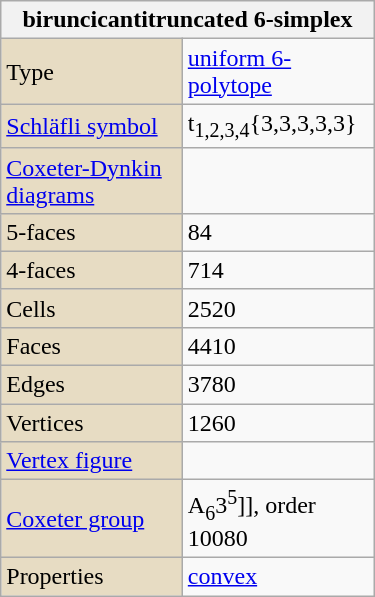<table class="wikitable" align="right" style="margin-left:10px" width="250">
<tr>
<th bgcolor=#e7dcc3 colspan=2>biruncicantitruncated 6-simplex</th>
</tr>
<tr>
<td bgcolor=#e7dcc3>Type</td>
<td><a href='#'>uniform 6-polytope</a></td>
</tr>
<tr>
<td bgcolor=#e7dcc3><a href='#'>Schläfli symbol</a></td>
<td>t<sub>1,2,3,4</sub>{3,3,3,3,3}</td>
</tr>
<tr>
<td bgcolor=#e7dcc3><a href='#'>Coxeter-Dynkin diagrams</a></td>
<td></td>
</tr>
<tr>
<td bgcolor=#e7dcc3>5-faces</td>
<td>84</td>
</tr>
<tr>
<td bgcolor=#e7dcc3>4-faces</td>
<td>714</td>
</tr>
<tr>
<td bgcolor=#e7dcc3>Cells</td>
<td>2520</td>
</tr>
<tr>
<td bgcolor=#e7dcc3>Faces</td>
<td>4410</td>
</tr>
<tr>
<td bgcolor=#e7dcc3>Edges</td>
<td>3780</td>
</tr>
<tr>
<td bgcolor=#e7dcc3>Vertices</td>
<td>1260</td>
</tr>
<tr>
<td bgcolor=#e7dcc3><a href='#'>Vertex figure</a></td>
<td></td>
</tr>
<tr>
<td bgcolor=#e7dcc3><a href='#'>Coxeter group</a></td>
<td>A<sub>6</sub>3<sup>5</sup>]], order 10080</td>
</tr>
<tr>
<td bgcolor=#e7dcc3>Properties</td>
<td><a href='#'>convex</a></td>
</tr>
</table>
